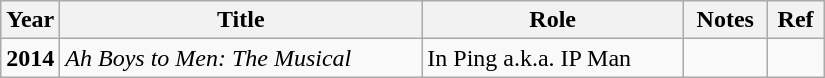<table class="wikitable" style="width:550px">
<tr>
<th width="10">Year</th>
<th>Title</th>
<th>Role</th>
<th>Notes</th>
<th>Ref</th>
</tr>
<tr>
<td><strong>2014</strong></td>
<td><em>Ah Boys to Men: The Musical</em></td>
<td>In Ping a.k.a. IP Man</td>
<td></td>
<td></td>
</tr>
</table>
